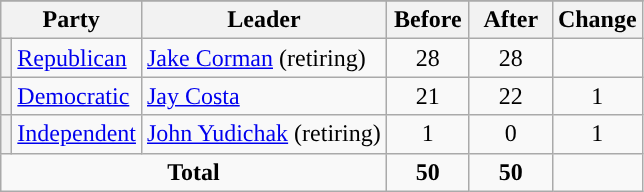<table class="wikitable" style="text-align:center;">
<tr>
</tr>
<tr>
<th colspan=2>Party</th>
<th>Leader</th>
<th style="width:3em">Before</th>
<th style="width:3em">After</th>
<th style="width:3em">Change</th>
</tr>
<tr>
<th style="background-color:"></th>
<td style="text-align:left;"><a href='#'>Republican</a></td>
<td style="text-align:left;"><a href='#'>Jake Corman</a> (retiring)</td>
<td>28</td>
<td>28</td>
<td></td>
</tr>
<tr>
<th style="background-color:"></th>
<td style="text-align:left;"><a href='#'>Democratic</a></td>
<td style="text-align:left;"><a href='#'>Jay Costa</a></td>
<td>21</td>
<td>22</td>
<td> 1</td>
</tr>
<tr>
<th style="background-color:"></th>
<td style="text-align:left;"><a href='#'>Independent</a></td>
<td style="text-align:left;"><a href='#'>John Yudichak</a> (retiring)</td>
<td>1</td>
<td>0</td>
<td> 1</td>
</tr>
<tr>
<td colspan=3><strong>Total</strong></td>
<td><strong>50</strong></td>
<td><strong>50</strong></td>
<td></td>
</tr>
</table>
